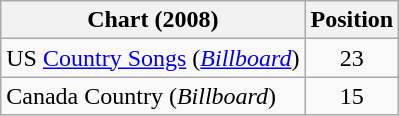<table class="wikitable sortable">
<tr>
<th scope="col">Chart (2008)</th>
<th scope="col">Position</th>
</tr>
<tr>
<td>US <a href='#'>Country Songs</a> (<em><a href='#'>Billboard</a></em>)</td>
<td align="center">23</td>
</tr>
<tr>
<td>Canada Country (<em>Billboard</em>)</td>
<td align="center">15</td>
</tr>
</table>
